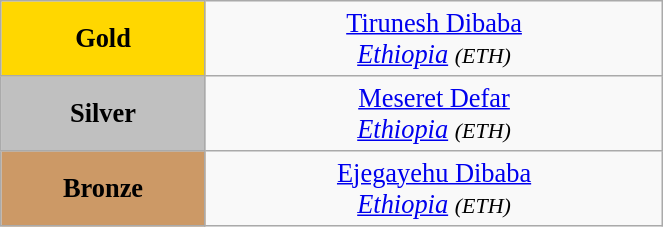<table class="wikitable" style=" text-align:center; font-size:110%;" width="35%">
<tr>
<td bgcolor="gold"><strong>Gold</strong></td>
<td> <a href='#'>Tirunesh Dibaba</a><br><em><a href='#'>Ethiopia</a> <small>(ETH)</small></em></td>
</tr>
<tr>
<td bgcolor="silver"><strong>Silver</strong></td>
<td> <a href='#'>Meseret Defar</a><br><em><a href='#'>Ethiopia</a> <small>(ETH)</small></em></td>
</tr>
<tr>
<td bgcolor="CC9966"><strong>Bronze</strong></td>
<td> <a href='#'>Ejegayehu Dibaba</a><br><em><a href='#'>Ethiopia</a> <small>(ETH)</small></em></td>
</tr>
</table>
